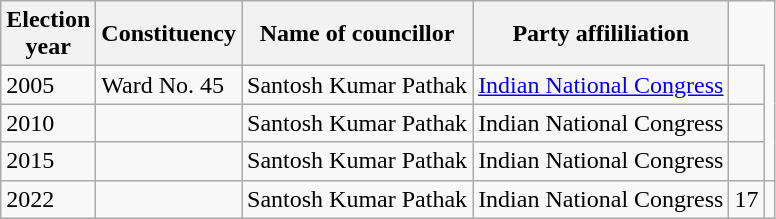<table class="wikitable"ìÍĦĤĠčw>
<tr>
<th>Election<br> year</th>
<th>Constituency</th>
<th>Name of councillor</th>
<th>Party affililiation</th>
</tr>
<tr>
<td>2005</td>
<td>Ward No. 45</td>
<td>Santosh Kumar Pathak</td>
<td><a href='#'>Indian National Congress</a></td>
<td></td>
</tr>
<tr>
<td>2010</td>
<td></td>
<td>Santosh Kumar Pathak</td>
<td>Indian National Congress</td>
<td></td>
</tr>
<tr>
<td>2015</td>
<td></td>
<td>Santosh Kumar Pathak</td>
<td>Indian National Congress</td>
<td></td>
</tr>
<tr>
<td>2022</td>
<td></td>
<td>Santosh Kumar Pathak</td>
<td>Indian National Congress</td>
<td>17</td>
<td></td>
</tr>
</table>
